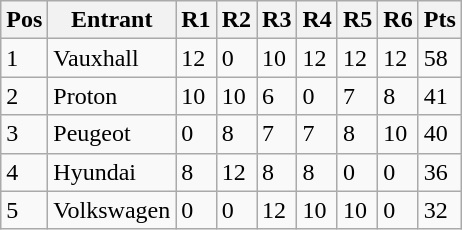<table class="wikitable">
<tr>
<th>Pos</th>
<th>Entrant</th>
<th>R1</th>
<th>R2</th>
<th>R3</th>
<th>R4</th>
<th>R5</th>
<th>R6</th>
<th>Pts</th>
</tr>
<tr>
<td>1</td>
<td>Vauxhall</td>
<td>12</td>
<td>0</td>
<td>10</td>
<td>12</td>
<td>12</td>
<td>12</td>
<td>58</td>
</tr>
<tr>
<td>2</td>
<td>Proton</td>
<td>10</td>
<td>10</td>
<td>6</td>
<td>0</td>
<td>7</td>
<td>8</td>
<td>41</td>
</tr>
<tr>
<td>3</td>
<td>Peugeot</td>
<td>0</td>
<td>8</td>
<td>7</td>
<td>7</td>
<td>8</td>
<td>10</td>
<td>40</td>
</tr>
<tr>
<td>4</td>
<td>Hyundai</td>
<td>8</td>
<td>12</td>
<td>8</td>
<td>8</td>
<td>0</td>
<td>0</td>
<td>36</td>
</tr>
<tr>
<td>5</td>
<td>Volkswagen</td>
<td>0</td>
<td>0</td>
<td>12</td>
<td>10</td>
<td>10</td>
<td>0</td>
<td>32</td>
</tr>
</table>
